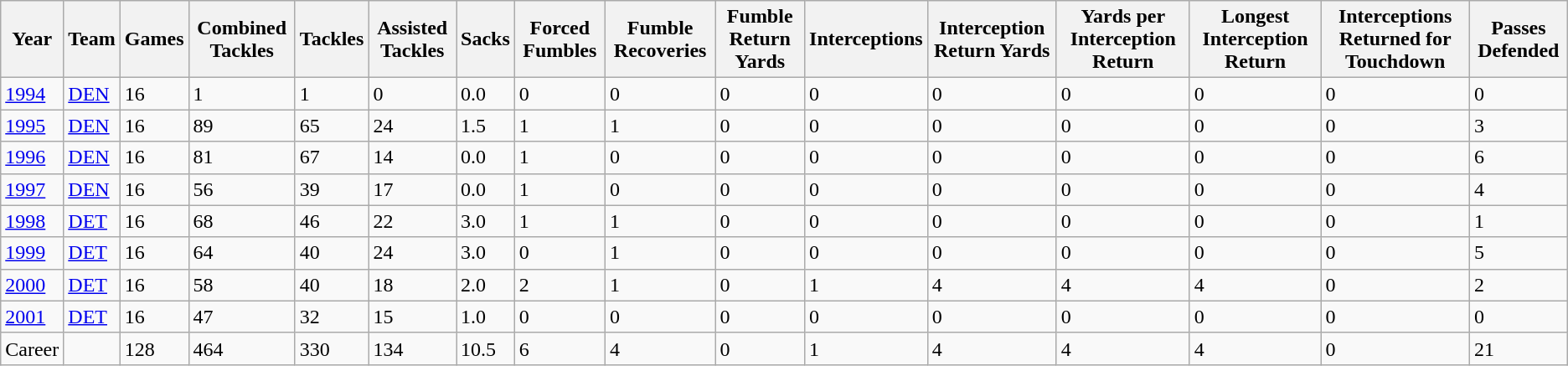<table class="wikitable">
<tr>
<th>Year</th>
<th>Team</th>
<th>Games</th>
<th>Combined Tackles</th>
<th>Tackles</th>
<th>Assisted Tackles</th>
<th>Sacks</th>
<th>Forced Fumbles</th>
<th>Fumble Recoveries</th>
<th>Fumble Return Yards</th>
<th>Interceptions</th>
<th>Interception Return Yards</th>
<th>Yards per Interception Return</th>
<th>Longest Interception Return</th>
<th>Interceptions Returned for Touchdown</th>
<th>Passes Defended</th>
</tr>
<tr>
<td><a href='#'>1994</a></td>
<td><a href='#'>DEN</a></td>
<td>16</td>
<td>1</td>
<td>1</td>
<td>0</td>
<td>0.0</td>
<td>0</td>
<td>0</td>
<td>0</td>
<td>0</td>
<td>0</td>
<td>0</td>
<td>0</td>
<td>0</td>
<td>0</td>
</tr>
<tr>
<td><a href='#'>1995</a></td>
<td><a href='#'>DEN</a></td>
<td>16</td>
<td>89</td>
<td>65</td>
<td>24</td>
<td>1.5</td>
<td>1</td>
<td>1</td>
<td>0</td>
<td>0</td>
<td>0</td>
<td>0</td>
<td>0</td>
<td>0</td>
<td>3</td>
</tr>
<tr>
<td><a href='#'>1996</a></td>
<td><a href='#'>DEN</a></td>
<td>16</td>
<td>81</td>
<td>67</td>
<td>14</td>
<td>0.0</td>
<td>1</td>
<td>0</td>
<td>0</td>
<td>0</td>
<td>0</td>
<td>0</td>
<td>0</td>
<td>0</td>
<td>6</td>
</tr>
<tr>
<td><a href='#'>1997</a></td>
<td><a href='#'>DEN</a></td>
<td>16</td>
<td>56</td>
<td>39</td>
<td>17</td>
<td>0.0</td>
<td>1</td>
<td>0</td>
<td>0</td>
<td>0</td>
<td>0</td>
<td>0</td>
<td>0</td>
<td>0</td>
<td>4</td>
</tr>
<tr>
<td><a href='#'>1998</a></td>
<td><a href='#'>DET</a></td>
<td>16</td>
<td>68</td>
<td>46</td>
<td>22</td>
<td>3.0</td>
<td>1</td>
<td>1</td>
<td>0</td>
<td>0</td>
<td>0</td>
<td>0</td>
<td>0</td>
<td>0</td>
<td>1</td>
</tr>
<tr>
<td><a href='#'>1999</a></td>
<td><a href='#'>DET</a></td>
<td>16</td>
<td>64</td>
<td>40</td>
<td>24</td>
<td>3.0</td>
<td>0</td>
<td>1</td>
<td>0</td>
<td>0</td>
<td>0</td>
<td>0</td>
<td>0</td>
<td>0</td>
<td>5</td>
</tr>
<tr>
<td><a href='#'>2000</a></td>
<td><a href='#'>DET</a></td>
<td>16</td>
<td>58</td>
<td>40</td>
<td>18</td>
<td>2.0</td>
<td>2</td>
<td>1</td>
<td>0</td>
<td>1</td>
<td>4</td>
<td>4</td>
<td>4</td>
<td>0</td>
<td>2</td>
</tr>
<tr>
<td><a href='#'>2001</a></td>
<td><a href='#'>DET</a></td>
<td>16</td>
<td>47</td>
<td>32</td>
<td>15</td>
<td>1.0</td>
<td>0</td>
<td>0</td>
<td>0</td>
<td>0</td>
<td>0</td>
<td>0</td>
<td>0</td>
<td>0</td>
<td>0</td>
</tr>
<tr>
<td>Career</td>
<td></td>
<td>128</td>
<td>464</td>
<td>330</td>
<td>134</td>
<td>10.5</td>
<td>6</td>
<td>4</td>
<td>0</td>
<td>1</td>
<td>4</td>
<td>4</td>
<td>4</td>
<td>0</td>
<td>21</td>
</tr>
</table>
